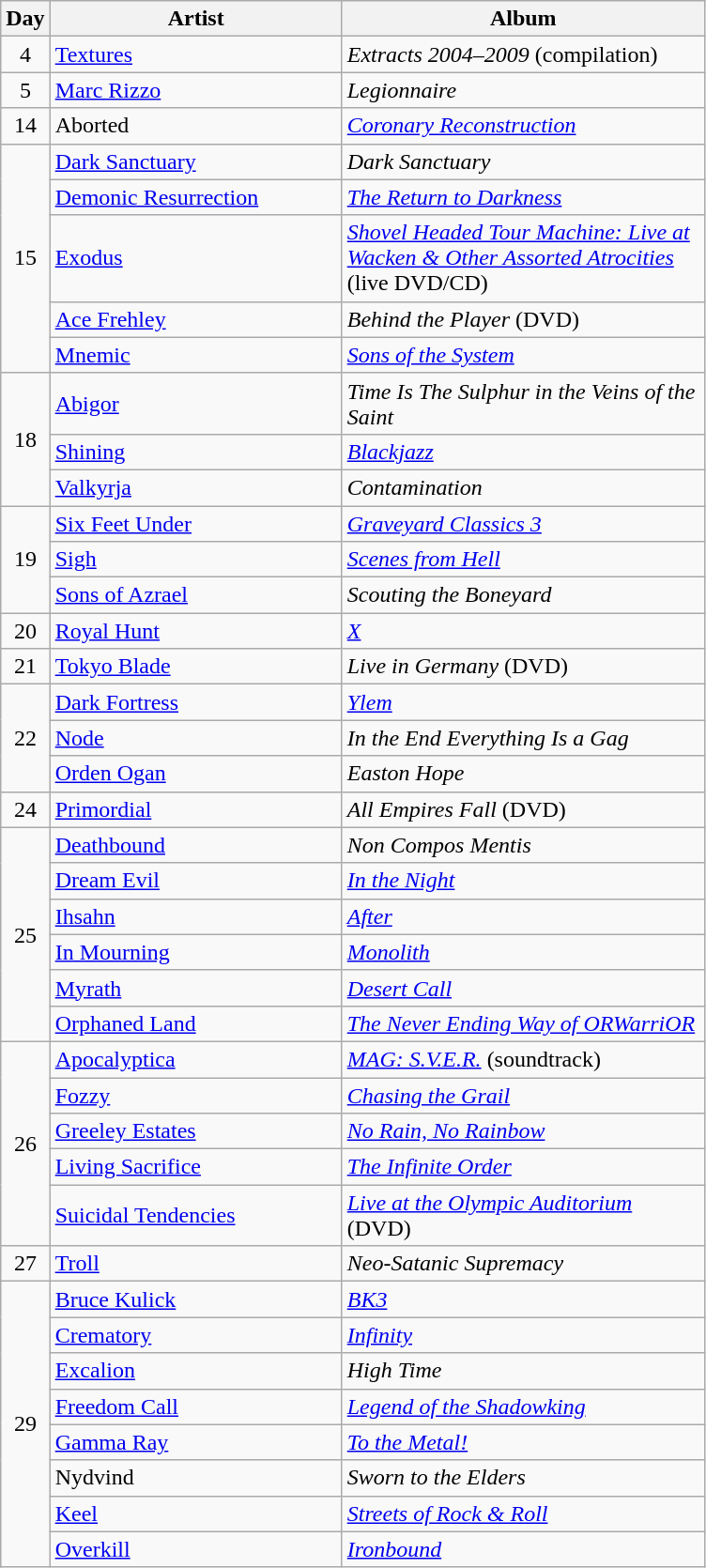<table class="wikitable">
<tr>
<th style="width:20px;">Day</th>
<th style="width:200px;">Artist</th>
<th style="width:250px;">Album</th>
</tr>
<tr>
<td style="text-align:center;">4</td>
<td><a href='#'>Textures</a></td>
<td><em>Extracts 2004–2009</em> (compilation)</td>
</tr>
<tr>
<td style="text-align:center;">5</td>
<td><a href='#'>Marc Rizzo</a></td>
<td><em>Legionnaire</em></td>
</tr>
<tr>
<td style="text-align:center;">14</td>
<td>Aborted</td>
<td><em><a href='#'>Coronary Reconstruction</a></em></td>
</tr>
<tr>
<td style="text-align:center;" rowspan="5">15</td>
<td><a href='#'>Dark Sanctuary</a></td>
<td><em>Dark Sanctuary</em></td>
</tr>
<tr>
<td><a href='#'>Demonic Resurrection</a></td>
<td><em><a href='#'>The Return to Darkness</a></em></td>
</tr>
<tr>
<td><a href='#'>Exodus</a></td>
<td><em><a href='#'>Shovel Headed Tour Machine: Live at Wacken & Other Assorted Atrocities</a></em> (live DVD/CD)</td>
</tr>
<tr>
<td><a href='#'>Ace Frehley</a></td>
<td><em>Behind the Player</em> (DVD)</td>
</tr>
<tr>
<td><a href='#'>Mnemic</a></td>
<td><em><a href='#'>Sons of the System</a></em></td>
</tr>
<tr>
<td style="text-align:center;" rowspan="3">18</td>
<td><a href='#'>Abigor</a></td>
<td><em>Time Is The Sulphur in the Veins of the<br>Saint</em></td>
</tr>
<tr>
<td><a href='#'>Shining</a></td>
<td><em><a href='#'>Blackjazz</a></em></td>
</tr>
<tr>
<td><a href='#'>Valkyrja</a></td>
<td><em>Contamination</em></td>
</tr>
<tr>
<td style="text-align:center;" rowspan="3">19</td>
<td><a href='#'>Six Feet Under</a></td>
<td><em><a href='#'>Graveyard Classics 3</a></em></td>
</tr>
<tr>
<td><a href='#'>Sigh</a></td>
<td><em><a href='#'>Scenes from Hell</a></em></td>
</tr>
<tr>
<td><a href='#'>Sons of Azrael</a></td>
<td><em>Scouting the Boneyard</em></td>
</tr>
<tr>
<td style="text-align:center;">20</td>
<td><a href='#'>Royal Hunt</a></td>
<td><em><a href='#'>X</a></em></td>
</tr>
<tr>
<td style="text-align:center;">21</td>
<td><a href='#'>Tokyo Blade</a></td>
<td><em>Live in Germany</em> (DVD)</td>
</tr>
<tr>
<td style="text-align:center;" rowspan="3">22</td>
<td><a href='#'>Dark Fortress</a></td>
<td><em><a href='#'>Ylem</a></em></td>
</tr>
<tr>
<td><a href='#'>Node</a></td>
<td><em>In the End Everything Is a Gag</em></td>
</tr>
<tr>
<td><a href='#'>Orden Ogan</a></td>
<td><em>Easton Hope</em></td>
</tr>
<tr>
<td style="text-align:center;">24</td>
<td><a href='#'>Primordial</a></td>
<td><em>All Empires Fall</em> (DVD)</td>
</tr>
<tr>
<td style="text-align:center;" rowspan="6">25</td>
<td><a href='#'>Deathbound</a></td>
<td><em>Non Compos Mentis</em></td>
</tr>
<tr>
<td><a href='#'>Dream Evil</a></td>
<td><em><a href='#'>In the Night</a></em></td>
</tr>
<tr>
<td><a href='#'>Ihsahn</a></td>
<td><em><a href='#'>After</a></em></td>
</tr>
<tr>
<td><a href='#'>In Mourning</a></td>
<td><em><a href='#'>Monolith</a></em></td>
</tr>
<tr>
<td><a href='#'>Myrath</a></td>
<td><em><a href='#'>Desert Call</a></em></td>
</tr>
<tr>
<td><a href='#'>Orphaned Land</a></td>
<td><em><a href='#'>The Never Ending Way of ORWarriOR</a></em></td>
</tr>
<tr>
<td style="text-align:center;" rowspan="5">26</td>
<td><a href='#'>Apocalyptica</a></td>
<td><em><a href='#'>MAG: S.V.E.R.</a></em> (soundtrack)</td>
</tr>
<tr>
<td><a href='#'>Fozzy</a></td>
<td><em><a href='#'>Chasing the Grail</a></em></td>
</tr>
<tr>
<td><a href='#'>Greeley Estates</a></td>
<td><em><a href='#'>No Rain, No Rainbow</a></em></td>
</tr>
<tr>
<td><a href='#'>Living Sacrifice</a></td>
<td><em><a href='#'>The Infinite Order</a></em></td>
</tr>
<tr>
<td><a href='#'>Suicidal Tendencies</a></td>
<td><em><a href='#'>Live at the Olympic Auditorium</a></em> (DVD)</td>
</tr>
<tr>
<td style="text-align:center;">27</td>
<td><a href='#'>Troll</a></td>
<td><em>Neo-Satanic Supremacy</em></td>
</tr>
<tr>
<td style="text-align:center;" rowspan="8">29</td>
<td><a href='#'>Bruce Kulick</a></td>
<td><em><a href='#'>BK3</a></em></td>
</tr>
<tr>
<td><a href='#'>Crematory</a></td>
<td><em><a href='#'>Infinity</a></em></td>
</tr>
<tr>
<td><a href='#'>Excalion</a></td>
<td><em>High Time</em></td>
</tr>
<tr>
<td><a href='#'>Freedom Call</a></td>
<td><em><a href='#'>Legend of the Shadowking</a></em></td>
</tr>
<tr>
<td><a href='#'>Gamma Ray</a></td>
<td><em><a href='#'>To the Metal!</a></em></td>
</tr>
<tr>
<td>Nydvind</td>
<td><em>Sworn to the Elders</em></td>
</tr>
<tr>
<td><a href='#'>Keel</a></td>
<td><em><a href='#'>Streets of Rock & Roll</a></em></td>
</tr>
<tr>
<td><a href='#'>Overkill</a></td>
<td><em><a href='#'>Ironbound</a></em></td>
</tr>
</table>
